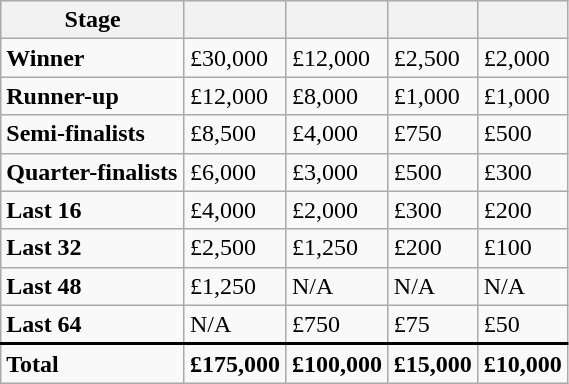<table class="wikitable" style="width:30%; margin:0">
<tr>
<th>Stage</th>
<th></th>
<th></th>
<th></th>
<th></th>
</tr>
<tr>
<td><strong>Winner</strong></td>
<td>£30,000</td>
<td>£12,000</td>
<td>£2,500</td>
<td>£2,000</td>
</tr>
<tr>
<td><strong>Runner-up</strong></td>
<td>£12,000</td>
<td>£8,000</td>
<td>£1,000</td>
<td>£1,000</td>
</tr>
<tr>
<td><strong>Semi-finalists</strong></td>
<td>£8,500</td>
<td>£4,000</td>
<td>£750</td>
<td>£500</td>
</tr>
<tr>
<td><strong><span>Quarter-finalists</span></strong></td>
<td>£6,000</td>
<td>£3,000</td>
<td>£500</td>
<td>£300</td>
</tr>
<tr>
<td><strong>Last 16</strong></td>
<td>£4,000</td>
<td>£2,000</td>
<td>£300</td>
<td>£200</td>
</tr>
<tr>
<td><strong>Last 32</strong></td>
<td>£2,500</td>
<td>£1,250</td>
<td>£200</td>
<td>£100</td>
</tr>
<tr>
<td><strong>Last 48</strong></td>
<td>£1,250</td>
<td>N/A</td>
<td>N/A</td>
<td>N/A</td>
</tr>
<tr style="border-bottom:2px solid black;">
<td><strong>Last 64</strong></td>
<td>N/A</td>
<td>£750</td>
<td>£75</td>
<td>£50</td>
</tr>
<tr>
<td><strong>Total</strong></td>
<td><strong>£175,000</strong></td>
<td><strong>£100,000</strong></td>
<td><strong>£15,000</strong></td>
<td><strong>£10,000</strong></td>
</tr>
</table>
